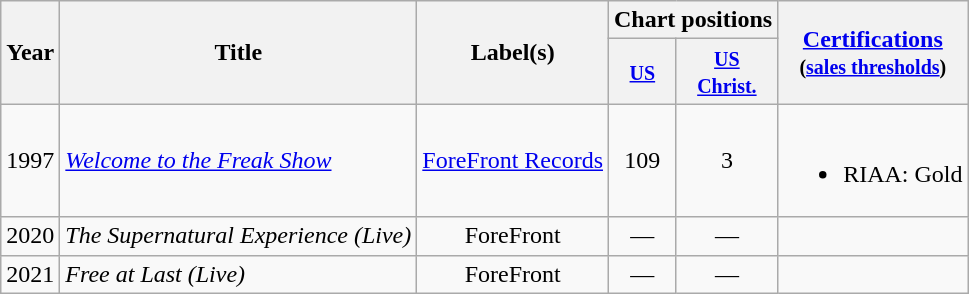<table class="wikitable">
<tr>
<th rowspan="2">Year</th>
<th rowspan="2">Title</th>
<th rowspan="2">Label(s)</th>
<th colspan="2">Chart positions</th>
<th rowspan="2"><a href='#'>Certifications</a><br><small>(<a href='#'>sales thresholds</a>)</small></th>
</tr>
<tr>
<th><small><a href='#'>US</a></small></th>
<th><small><a href='#'>US<br>Christ.</a></small></th>
</tr>
<tr>
<td align="center">1997</td>
<td align="left"><em><a href='#'>Welcome to the Freak Show</a></em></td>
<td align="center"><a href='#'>ForeFront Records</a></td>
<td align="center">109</td>
<td align="center">3</td>
<td align="center"><br><ul><li>RIAA: Gold</li></ul></td>
</tr>
<tr>
<td align="center">2020</td>
<td align="left"><em>The Supernatural Experience (Live)</em></td>
<td align="center">ForeFront</td>
<td align="center">—</td>
<td align="center">—</td>
<td align="center"></td>
</tr>
<tr>
<td align="center">2021</td>
<td align="left"><em>Free at Last (Live)</em></td>
<td align="center">ForeFront</td>
<td align="center">—</td>
<td align="center">—</td>
<td align="center"></td>
</tr>
</table>
